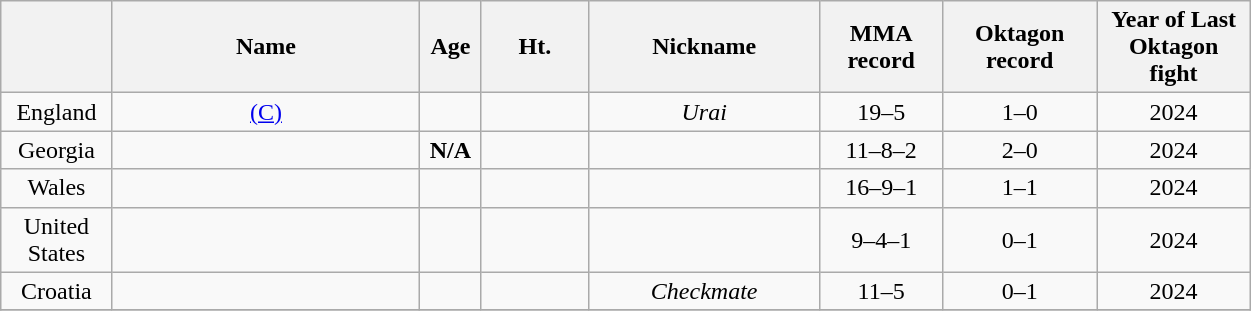<table class="wikitable sortable" width="66%" style="text-align:center;">
<tr>
<th width=7%></th>
<th width=20%>Name</th>
<th width=3%>Age</th>
<th width=7%>Ht.</th>
<th width=15%>Nickname</th>
<th width=8%>MMA record</th>
<th width=10%>Oktagon record</th>
<th width=10%>Year of Last Oktagon fight</th>
</tr>
<tr style="display:none;">
<td>!a</td>
<td>!a</td>
<td>!a</td>
<td>-9999</td>
</tr>
<tr>
<td><span>England</span></td>
<td> <a href='#'>(C)</a></td>
<td></td>
<td></td>
<td><em>Urai</em></td>
<td>19–5</td>
<td>1–0</td>
<td>2024</td>
</tr>
<tr>
<td><span>Georgia</span></td>
<td></td>
<td><strong>N/A</strong></td>
<td></td>
<td></td>
<td>11–8–2</td>
<td>2–0</td>
<td>2024</td>
</tr>
<tr>
<td><span>Wales</span></td>
<td></td>
<td></td>
<td></td>
<td></td>
<td>16–9–1</td>
<td>1–1</td>
<td>2024</td>
</tr>
<tr>
<td><span>United States</span></td>
<td></td>
<td></td>
<td></td>
<td></td>
<td>9–4–1</td>
<td>0–1</td>
<td>2024</td>
</tr>
<tr>
<td><span>Croatia</span></td>
<td></td>
<td></td>
<td></td>
<td><em>Checkmate</em></td>
<td>11–5</td>
<td>0–1</td>
<td>2024</td>
</tr>
<tr>
</tr>
</table>
